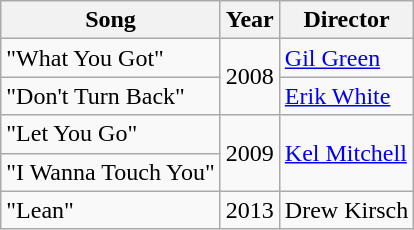<table class="wikitable">
<tr>
<th>Song</th>
<th>Year</th>
<th>Director</th>
</tr>
<tr>
<td>"What You Got"</td>
<td rowspan="2">2008</td>
<td><a href='#'>Gil Green</a></td>
</tr>
<tr>
<td>"Don't Turn Back"</td>
<td><a href='#'>Erik White</a></td>
</tr>
<tr>
<td>"Let You Go"</td>
<td rowspan="2">2009</td>
<td rowspan="2"><a href='#'>Kel Mitchell</a></td>
</tr>
<tr>
<td>"I Wanna Touch You"</td>
</tr>
<tr>
<td>"Lean"</td>
<td>2013</td>
<td>Drew Kirsch</td>
</tr>
</table>
